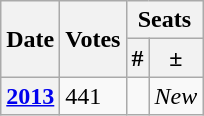<table class="wikitable">
<tr>
<th rowspan="2">Date</th>
<th rowspan="2">Votes</th>
<th colspan="2">Seats</th>
</tr>
<tr>
<th>#</th>
<th>±</th>
</tr>
<tr>
<th><a href='#'>2013</a></th>
<td>441</td>
<td></td>
<td><em>New</em></td>
</tr>
</table>
